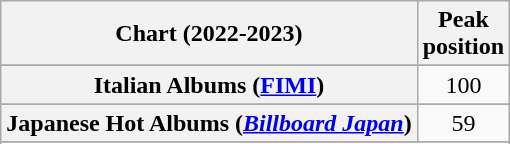<table class="wikitable sortable plainrowheaders" style="text-align:center">
<tr>
<th scope="col">Chart (2022-2023)</th>
<th scope="col">Peak<br>position</th>
</tr>
<tr>
</tr>
<tr>
</tr>
<tr>
</tr>
<tr>
</tr>
<tr>
</tr>
<tr>
</tr>
<tr>
</tr>
<tr>
<th scope="row">Italian Albums (<a href='#'>FIMI</a>)</th>
<td>100</td>
</tr>
<tr>
</tr>
<tr>
<th scope="row">Japanese Hot Albums (<em><a href='#'>Billboard Japan</a></em>)</th>
<td>59</td>
</tr>
<tr>
</tr>
<tr>
</tr>
<tr>
</tr>
<tr>
</tr>
</table>
